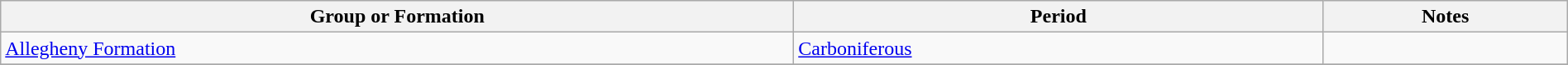<table class="wikitable sortable" style="width: 100%;">
<tr>
<th>Group or Formation</th>
<th>Period</th>
<th class="unsortable">Notes</th>
</tr>
<tr>
<td><a href='#'>Allegheny Formation</a></td>
<td><a href='#'>Carboniferous</a></td>
<td></td>
</tr>
<tr>
</tr>
</table>
